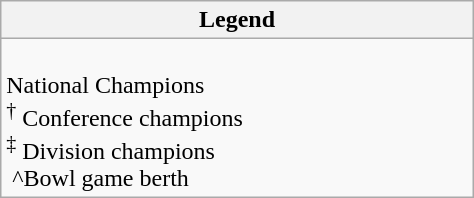<table class="wikitable" style="margin:1em auto; width:25%;">
<tr>
<th colspan=2>Legend</th>
</tr>
<tr>
<td><br> National Champions<br>
 <sup>†</sup> Conference champions<br>
 <sup>‡</sup> Division champions<br>
  ^Bowl game berth<br></td>
</tr>
</table>
